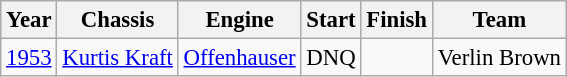<table class="wikitable" style="font-size: 95%;">
<tr>
<th>Year</th>
<th>Chassis</th>
<th>Engine</th>
<th>Start</th>
<th>Finish</th>
<th>Team</th>
</tr>
<tr>
<td><a href='#'>1953</a></td>
<td><a href='#'>Kurtis Kraft</a></td>
<td><a href='#'>Offenhauser</a></td>
<td align=center>DNQ</td>
<td></td>
<td>Verlin Brown</td>
</tr>
</table>
